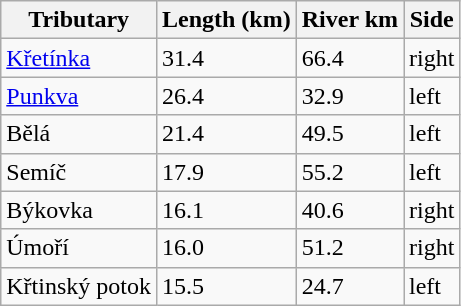<table class="wikitable">
<tr>
<th>Tributary</th>
<th>Length (km)</th>
<th>River km</th>
<th>Side</th>
</tr>
<tr>
<td><a href='#'>Křetínka</a></td>
<td>31.4</td>
<td>66.4</td>
<td>right</td>
</tr>
<tr>
<td><a href='#'>Punkva</a></td>
<td>26.4</td>
<td>32.9</td>
<td>left</td>
</tr>
<tr>
<td>Bělá</td>
<td>21.4</td>
<td>49.5</td>
<td>left</td>
</tr>
<tr>
<td>Semíč</td>
<td>17.9</td>
<td>55.2</td>
<td>left</td>
</tr>
<tr>
<td>Býkovka</td>
<td>16.1</td>
<td>40.6</td>
<td>right</td>
</tr>
<tr>
<td>Úmoří</td>
<td>16.0</td>
<td>51.2</td>
<td>right</td>
</tr>
<tr>
<td>Křtinský potok</td>
<td>15.5</td>
<td>24.7</td>
<td>left</td>
</tr>
</table>
